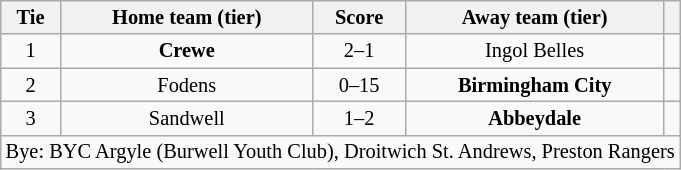<table class="wikitable" style="text-align:center; font-size:85%">
<tr>
<th>Tie</th>
<th>Home team (tier)</th>
<th>Score</th>
<th>Away team (tier)</th>
<th></th>
</tr>
<tr>
<td align="center">1</td>
<td><strong>Crewe</strong></td>
<td align="center">2–1</td>
<td>Ingol Belles</td>
<td></td>
</tr>
<tr>
<td align="center">2</td>
<td>Fodens</td>
<td align="center">0–15</td>
<td><strong>Birmingham City</strong></td>
<td></td>
</tr>
<tr>
<td align="center">3</td>
<td>Sandwell</td>
<td align="center">1–2</td>
<td><strong>Abbeydale</strong></td>
<td></td>
</tr>
<tr>
<td colspan="5" align="center">Bye: BYC Argyle (Burwell Youth Club), Droitwich St. Andrews, Preston Rangers</td>
</tr>
</table>
